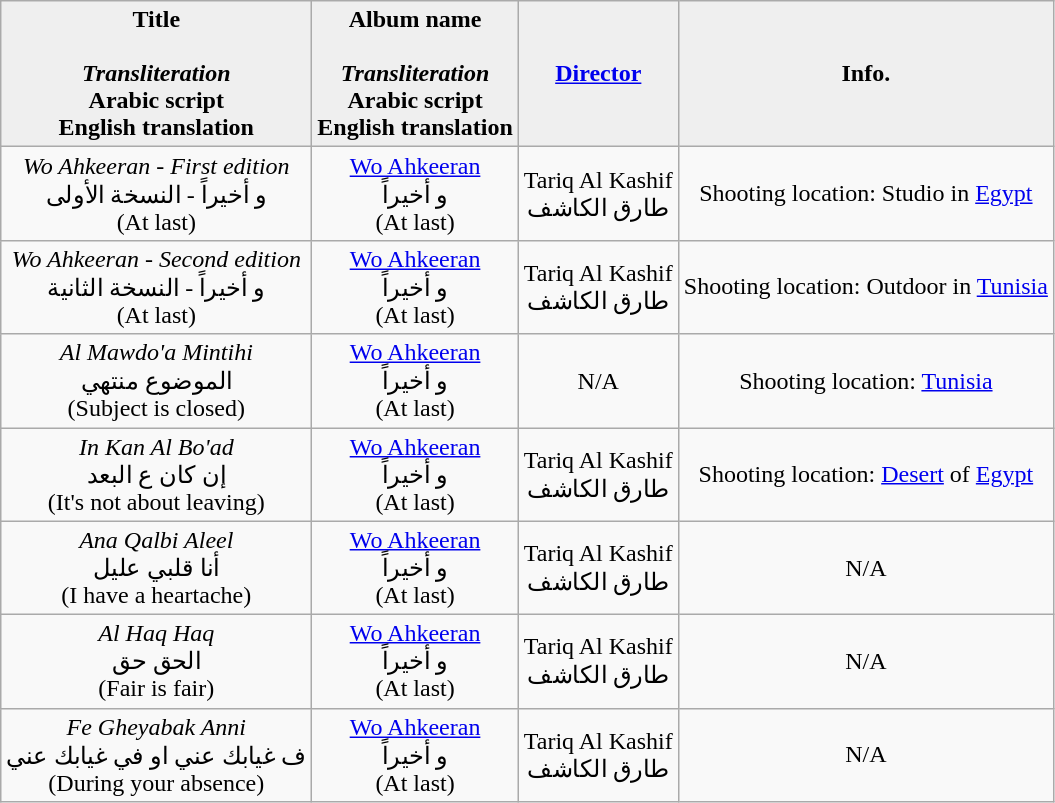<table class="wikitable" style="text-align:center;">
<tr>
<th style="background:#efefef;">Title<br><br><em>Transliteration</em><br>Arabic script<br>English translation</th>
<th style="background:#efefef;">Album name<br><br><em>Transliteration</em><br>Arabic script<br>English translation</th>
<th style="background:#efefef;"><a href='#'>Director</a></th>
<th style="background:#efefef;">Info.</th>
</tr>
<tr>
<td><em>Wo Ahkeeran - First edition</em><br>و أخيراً - النسخة الأولى<br>(At last)</td>
<td><a href='#'>Wo Ahkeeran</a><br>و أخيراً<br>(At last)</td>
<td>Tariq Al Kashif<br>طارق الكاشف</td>
<td>Shooting location: Studio in <a href='#'>Egypt</a></td>
</tr>
<tr>
<td><em>Wo Ahkeeran - Second edition</em><br>و أخيراً - النسخة الثانية<br>(At last)</td>
<td><a href='#'>Wo Ahkeeran</a><br>و أخيراً<br>(At last)</td>
<td>Tariq Al Kashif<br>طارق الكاشف</td>
<td>Shooting location: Outdoor in <a href='#'>Tunisia</a></td>
</tr>
<tr>
<td><em>Al Mawdo'a Mintihi</em><br>الموضوع منتهي<br>(Subject is closed)</td>
<td><a href='#'>Wo Ahkeeran</a><br>و أخيراً<br>(At last)</td>
<td>N/A</td>
<td>Shooting location: <a href='#'>Tunisia</a></td>
</tr>
<tr>
<td><em>In Kan Al Bo'ad</em><br>إن كان ع البعد<br>(It's not about leaving)</td>
<td><a href='#'>Wo Ahkeeran</a><br>و أخيراً<br>(At last)</td>
<td>Tariq Al Kashif<br>طارق الكاشف</td>
<td>Shooting location: <a href='#'>Desert</a> of <a href='#'>Egypt</a></td>
</tr>
<tr>
<td><em>Ana Qalbi Aleel</em><br>أنا قلبي عليل<br>(I have a heartache)</td>
<td><a href='#'>Wo Ahkeeran</a><br>و أخيراً<br>(At last)</td>
<td>Tariq Al Kashif<br>طارق الكاشف</td>
<td>N/A</td>
</tr>
<tr>
<td><em>Al Haq Haq</em><br>الحق حق<br>(Fair is fair)</td>
<td><a href='#'>Wo Ahkeeran</a><br>و أخيراً<br>(At last)</td>
<td>Tariq Al Kashif<br>طارق الكاشف</td>
<td>N/A</td>
</tr>
<tr>
<td><em>Fe Gheyabak Anni</em><br>ف غيابك عني او في غيابك عني<br>(During your absence)</td>
<td><a href='#'>Wo Ahkeeran</a><br>و أخيراً<br>(At last)</td>
<td>Tariq Al Kashif<br>طارق الكاشف</td>
<td>N/A</td>
</tr>
</table>
